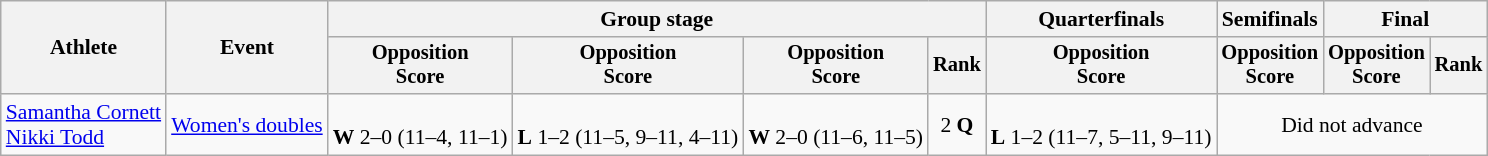<table class=wikitable style="font-size:90%">
<tr>
<th rowspan=2>Athlete</th>
<th rowspan=2>Event</th>
<th colspan=4>Group stage</th>
<th>Quarterfinals</th>
<th>Semifinals</th>
<th colspan=2>Final</th>
</tr>
<tr style="font-size:95%">
<th>Opposition<br>Score</th>
<th>Opposition<br>Score</th>
<th>Opposition<br>Score</th>
<th>Rank</th>
<th>Opposition<br>Score</th>
<th>Opposition<br>Score</th>
<th>Opposition<br>Score</th>
<th>Rank</th>
</tr>
<tr align=center>
<td align=left><a href='#'>Samantha Cornett</a><br><a href='#'>Nikki Todd</a></td>
<td align=left><a href='#'>Women's doubles</a></td>
<td><br><strong>W</strong> 2–0 (11–4, 11–1)</td>
<td><br><strong>L</strong> 1–2 (11–5, 9–11, 4–11)</td>
<td><br><strong>W</strong> 2–0 (11–6, 11–5)</td>
<td>2 <strong>Q</strong></td>
<td><br><strong>L</strong> 1–2 (11–7, 5–11, 9–11)</td>
<td colspan=3>Did not advance</td>
</tr>
</table>
